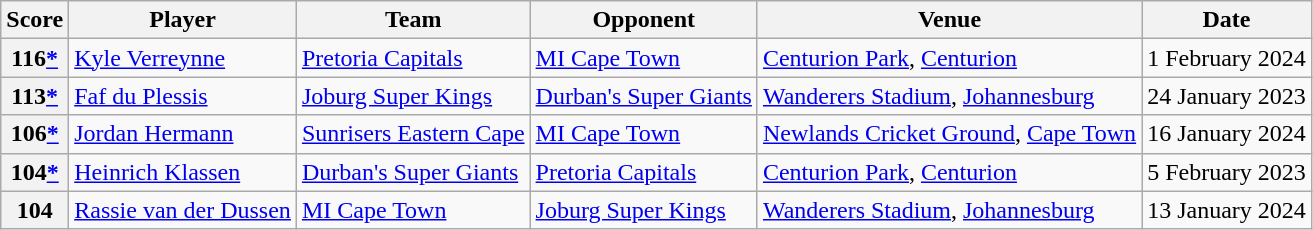<table class="wikitable">
<tr>
<th>Score</th>
<th>Player</th>
<th>Team</th>
<th>Opponent</th>
<th>Venue</th>
<th>Date</th>
</tr>
<tr>
<th>116<a href='#'>*</a></th>
<td><a href='#'>Kyle Verreynne</a></td>
<td><a href='#'>Pretoria Capitals</a></td>
<td><a href='#'>MI Cape Town</a></td>
<td><a href='#'>Centurion Park</a>, <a href='#'>Centurion</a></td>
<td>1 February 2024</td>
</tr>
<tr>
<th>113<a href='#'>*</a></th>
<td><a href='#'>Faf du Plessis</a></td>
<td><a href='#'>Joburg Super Kings</a></td>
<td><a href='#'>Durban's Super Giants</a></td>
<td><a href='#'>Wanderers Stadium</a>, <a href='#'>Johannesburg</a></td>
<td>24 January 2023</td>
</tr>
<tr>
<th>106<a href='#'>*</a></th>
<td><a href='#'>Jordan Hermann</a></td>
<td><a href='#'>Sunrisers Eastern Cape</a></td>
<td><a href='#'>MI Cape Town</a></td>
<td><a href='#'>Newlands Cricket Ground</a>, <a href='#'>Cape Town</a></td>
<td>16 January 2024</td>
</tr>
<tr>
<th>104<a href='#'>*</a></th>
<td><a href='#'>Heinrich Klassen</a></td>
<td><a href='#'>Durban's Super Giants</a></td>
<td><a href='#'>Pretoria Capitals</a></td>
<td><a href='#'>Centurion Park</a>, <a href='#'>Centurion</a></td>
<td>5 February 2023</td>
</tr>
<tr>
<th>104</th>
<td><a href='#'>Rassie van der Dussen</a></td>
<td><a href='#'>MI Cape Town</a></td>
<td><a href='#'>Joburg Super Kings</a></td>
<td><a href='#'>Wanderers Stadium</a>, <a href='#'>Johannesburg</a></td>
<td>13 January 2024</td>
</tr>
</table>
